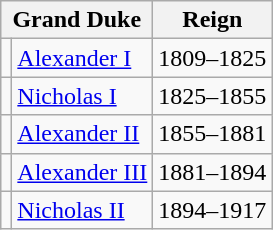<table class="wikitable sortable">
<tr>
<th colspan=2>Grand Duke<br></th>
<th>Reign</th>
</tr>
<tr>
<td></td>
<td><a href='#'>Alexander I</a><br></td>
<td>1809–1825</td>
</tr>
<tr>
<td></td>
<td><a href='#'>Nicholas I</a><br></td>
<td>1825–1855</td>
</tr>
<tr>
<td></td>
<td><a href='#'>Alexander II</a><br></td>
<td>1855–1881</td>
</tr>
<tr>
<td></td>
<td><a href='#'>Alexander III</a><br></td>
<td>1881–1894</td>
</tr>
<tr>
<td></td>
<td><a href='#'>Nicholas II</a><br></td>
<td>1894–1917</td>
</tr>
</table>
